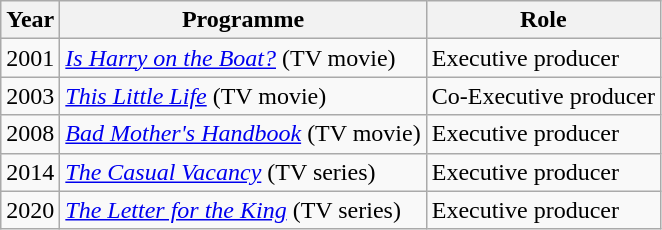<table class="wikitable sortable">
<tr>
<th>Year</th>
<th>Programme</th>
<th>Role</th>
</tr>
<tr>
<td>2001</td>
<td><em><a href='#'>Is Harry on the Boat?</a></em> (TV movie)</td>
<td>Executive producer</td>
</tr>
<tr>
<td>2003</td>
<td><em><a href='#'>This Little Life</a></em> (TV movie)</td>
<td>Co-Executive producer</td>
</tr>
<tr>
<td>2008</td>
<td><em><a href='#'>Bad Mother's Handbook</a></em> (TV movie)</td>
<td>Executive producer</td>
</tr>
<tr>
<td>2014</td>
<td><em><a href='#'>The Casual Vacancy</a></em> (TV series)</td>
<td>Executive producer</td>
</tr>
<tr>
<td>2020</td>
<td><em><a href='#'>The Letter for the King</a></em> (TV series)</td>
<td>Executive producer</td>
</tr>
</table>
